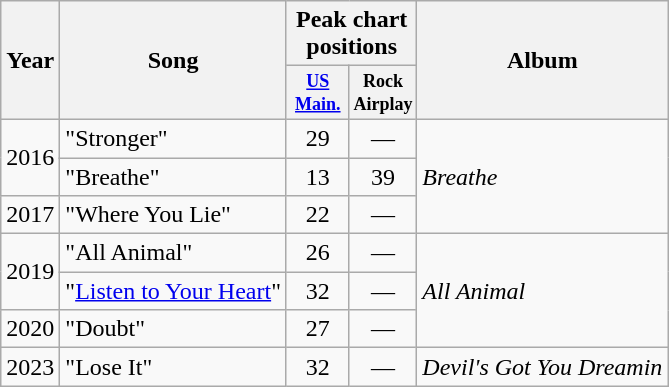<table class="wikitable">
<tr>
<th rowspan="2">Year</th>
<th rowspan="2">Song</th>
<th colspan="2">Peak chart positions</th>
<th rowspan="2">Album</th>
</tr>
<tr>
<th style="width:3em;font-size:75%"><a href='#'>US<br>Main.</a><br></th>
<th style="width:3em;font-size:75%">Rock Airplay</th>
</tr>
<tr>
<td style="text-align:center;" rowspan="2">2016</td>
<td>"Stronger"</td>
<td style="text-align:center;">29</td>
<td style="text-align:center;">—</td>
<td rowspan="3"><em>Breathe</em></td>
</tr>
<tr>
<td>"Breathe"</td>
<td style="text-align:center;">13</td>
<td style="text-align:center;">39</td>
</tr>
<tr>
<td style="text-align:center;">2017</td>
<td>"Where You Lie"</td>
<td style="text-align:center;">22</td>
<td style="text-align:center;">—</td>
</tr>
<tr>
<td style="text-align:center;" rowspan="2">2019</td>
<td>"All Animal"</td>
<td style="text-align:center;">26</td>
<td style="text-align:center;">—</td>
<td rowspan="3"><em>All Animal</em></td>
</tr>
<tr>
<td>"<a href='#'>Listen to Your Heart</a>"</td>
<td style="text-align:center;">32</td>
<td style="text-align:center;">—</td>
</tr>
<tr>
<td style="text-align:center;">2020</td>
<td>"Doubt"</td>
<td style="text-align:center;">27</td>
<td style="text-align:center;">—</td>
</tr>
<tr>
<td style="text-align:center;">2023</td>
<td>"Lose It"</td>
<td style="text-align:center;">32</td>
<td style="text-align:center;">—</td>
<td><em>Devil's Got You Dreamin<strong></td>
</tr>
</table>
